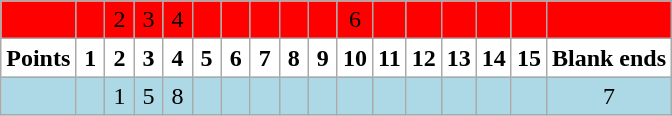<table class="wikitable" style="text-align:center">
<tr style="background:#f00;">
<td align="left" nowrap></td>
<td></td>
<td>2</td>
<td>3</td>
<td>4</td>
<td></td>
<td></td>
<td></td>
<td></td>
<td></td>
<td>6</td>
<td></td>
<td></td>
<td></td>
<td></td>
<td></td>
<td></td>
</tr>
<tr style="background:#fff; font-weight:bold;">
<td>Points</td>
<td style="width:12px;">1</td>
<td style="width:12px;">2</td>
<td style="width:12px;">3</td>
<td style="width:12px;">4</td>
<td style="width:12px;">5</td>
<td style="width:12px;">6</td>
<td style="width:12px;">7</td>
<td style="width:12px;">8</td>
<td style="width:12px;">9</td>
<td style="width:12px;">10</td>
<td style="width:12px;">11</td>
<td style="width:12px;">12</td>
<td style="width:12px;">13</td>
<td style="width:12px;">14</td>
<td style="width:12px;">15</td>
<td>Blank ends</td>
</tr>
<tr style="background:#add8e6;">
<td align="left" nowrap></td>
<td></td>
<td>1</td>
<td>5</td>
<td>8</td>
<td></td>
<td></td>
<td></td>
<td></td>
<td></td>
<td></td>
<td></td>
<td></td>
<td></td>
<td></td>
<td></td>
<td>7</td>
</tr>
</table>
